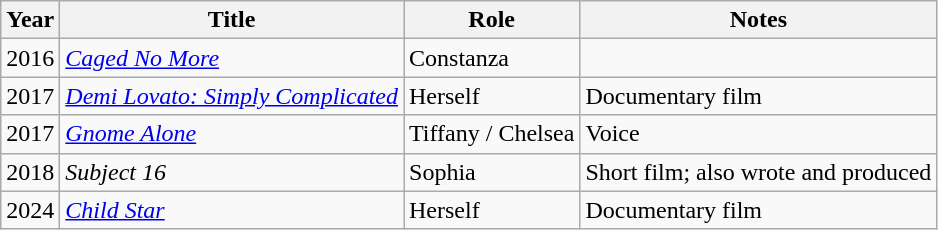<table class="wikitable sortable">
<tr>
<th>Year</th>
<th>Title</th>
<th>Role</th>
<th>Notes</th>
</tr>
<tr>
<td>2016</td>
<td><em><a href='#'>Caged No More</a></em></td>
<td>Constanza</td>
<td></td>
</tr>
<tr>
<td>2017</td>
<td><em><a href='#'>Demi Lovato: Simply Complicated</a></em></td>
<td>Herself</td>
<td>Documentary film</td>
</tr>
<tr>
<td>2017</td>
<td><em><a href='#'>Gnome Alone</a></em></td>
<td>Tiffany / Chelsea</td>
<td>Voice</td>
</tr>
<tr>
<td>2018</td>
<td><em>Subject 16</em></td>
<td>Sophia</td>
<td>Short film; also wrote and produced</td>
</tr>
<tr>
<td>2024</td>
<td><em><a href='#'>Child Star</a></em></td>
<td>Herself</td>
<td>Documentary film</td>
</tr>
</table>
